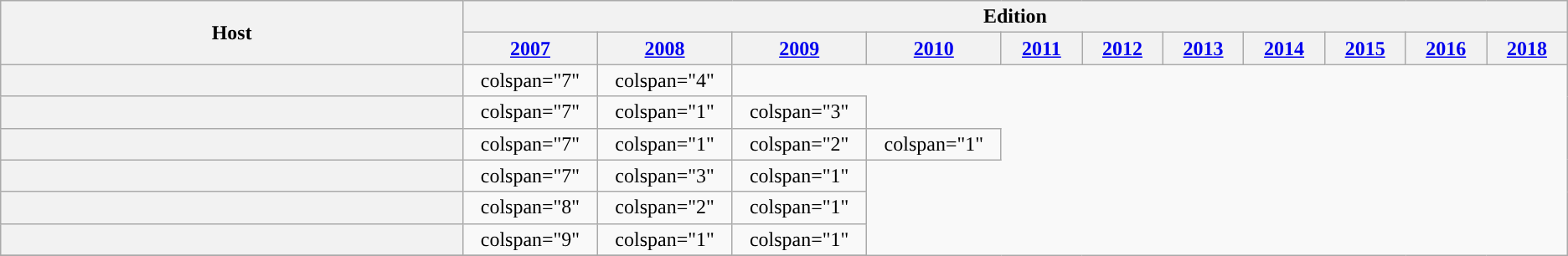<table class="wikitable plainrowheaders" style="text-align:center;">
<tr>
<th rowspan=2 style="width:20%;" scope="col">Host</th>
<th colspan="11">Edition</th>
</tr>
<tr>
<th style="width:3.5%;" scope="col"><a href='#'>2007</a></th>
<th style="width:3.5%;" scope="col"><a href='#'>2008</a></th>
<th style="width:3.5%;" scope="col"><a href='#'>2009</a></th>
<th style="width:3.5%;" scope="col"><a href='#'>2010</a></th>
<th style="width:3.5%;" scope="col"><a href='#'>2011</a></th>
<th style="width:3.5%;" scope="col"><a href='#'>2012</a></th>
<th style="width:3.5%;" scope="col"><a href='#'>2013</a></th>
<th style="width:3.5%;" scope="col"><a href='#'>2014</a></th>
<th style="width:3.5%;" scope="col"><a href='#'>2015</a></th>
<th style="width:3.5%;" scope="col"><a href='#'>2016</a></th>
<th style="width:3.5%;" scope="col"><a href='#'>2018</a></th>
</tr>
<tr>
<th scope="row"></th>
<td>colspan="7" </td>
<td>colspan="4" </td>
</tr>
<tr>
<th scope="row"></th>
<td>colspan="7" </td>
<td>colspan="1" </td>
<td>colspan="3" </td>
</tr>
<tr>
<th scope="row"></th>
<td>colspan="7" </td>
<td>colspan="1" </td>
<td>colspan="2" </td>
<td>colspan="1" </td>
</tr>
<tr>
<th scope="row"></th>
<td>colspan="7" </td>
<td>colspan="3" </td>
<td>colspan="1" </td>
</tr>
<tr>
<th scope="row"></th>
<td>colspan="8" </td>
<td>colspan="2" </td>
<td>colspan="1" </td>
</tr>
<tr>
<th scope="row"></th>
<td>colspan="9" </td>
<td>colspan="1" </td>
<td>colspan="1" </td>
</tr>
<tr>
</tr>
</table>
